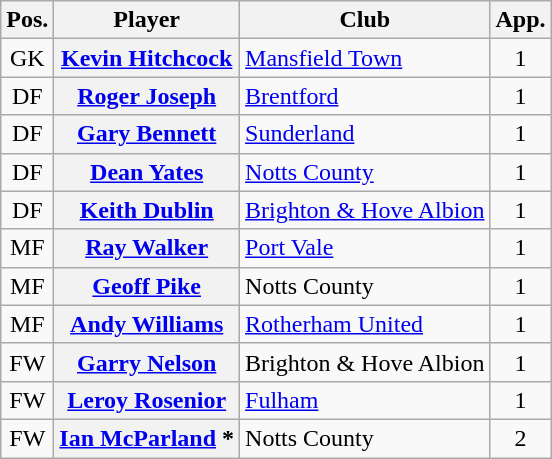<table class="wikitable plainrowheaders" style="text-align: left">
<tr>
<th scope=col>Pos.</th>
<th scope=col>Player</th>
<th scope=col>Club</th>
<th scope=col>App.</th>
</tr>
<tr>
<td style=text-align:center>GK</td>
<th scope=row><a href='#'>Kevin Hitchcock</a></th>
<td><a href='#'>Mansfield Town</a></td>
<td style=text-align:center>1</td>
</tr>
<tr>
<td style=text-align:center>DF</td>
<th scope=row><a href='#'>Roger Joseph</a></th>
<td><a href='#'>Brentford</a></td>
<td style=text-align:center>1</td>
</tr>
<tr>
<td style=text-align:center>DF</td>
<th scope=row><a href='#'>Gary Bennett</a></th>
<td><a href='#'>Sunderland</a></td>
<td style=text-align:center>1</td>
</tr>
<tr>
<td style=text-align:center>DF</td>
<th scope=row><a href='#'>Dean Yates</a></th>
<td><a href='#'>Notts County</a></td>
<td style=text-align:center>1</td>
</tr>
<tr>
<td style=text-align:center>DF</td>
<th scope=row><a href='#'>Keith Dublin</a></th>
<td><a href='#'>Brighton & Hove Albion</a></td>
<td style=text-align:center>1</td>
</tr>
<tr>
<td style=text-align:center>MF</td>
<th scope=row><a href='#'>Ray Walker</a></th>
<td><a href='#'>Port Vale</a></td>
<td style=text-align:center>1</td>
</tr>
<tr>
<td style=text-align:center>MF</td>
<th scope=row><a href='#'>Geoff Pike</a></th>
<td>Notts County</td>
<td style=text-align:center>1</td>
</tr>
<tr>
<td style=text-align:center>MF</td>
<th scope=row><a href='#'>Andy Williams</a></th>
<td><a href='#'>Rotherham United</a></td>
<td style=text-align:center>1</td>
</tr>
<tr>
<td style=text-align:center>FW</td>
<th scope=row><a href='#'>Garry Nelson</a></th>
<td>Brighton & Hove Albion</td>
<td style=text-align:center>1</td>
</tr>
<tr>
<td style=text-align:center>FW</td>
<th scope=row><a href='#'>Leroy Rosenior</a></th>
<td><a href='#'>Fulham</a></td>
<td style=text-align:center>1</td>
</tr>
<tr>
<td style=text-align:center>FW</td>
<th scope=row><a href='#'>Ian McParland</a> *</th>
<td>Notts County</td>
<td style=text-align:center>2</td>
</tr>
</table>
